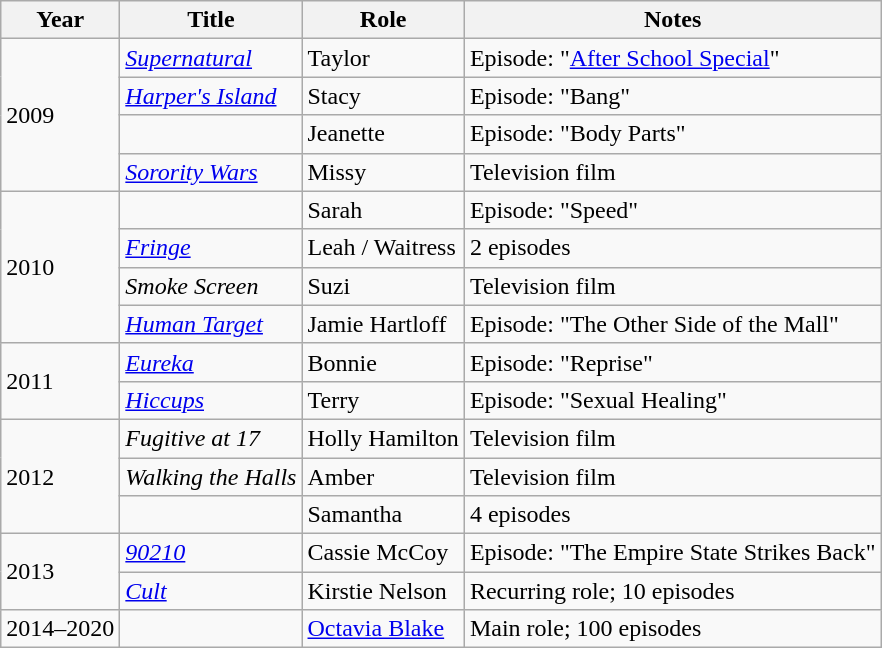<table class="wikitable sortable">
<tr>
<th>Year</th>
<th>Title</th>
<th>Role</th>
<th class="unsortable">Notes</th>
</tr>
<tr>
<td Rowspan=4>2009</td>
<td><em><a href='#'>Supernatural</a></em></td>
<td>Taylor</td>
<td>Episode: "<a href='#'>After School Special</a>"</td>
</tr>
<tr>
<td><em><a href='#'>Harper's Island</a></em></td>
<td>Stacy</td>
<td>Episode: "Bang"</td>
</tr>
<tr>
<td><em></em></td>
<td>Jeanette</td>
<td>Episode: "Body Parts"</td>
</tr>
<tr>
<td><em><a href='#'>Sorority Wars</a></em></td>
<td>Missy</td>
<td>Television film</td>
</tr>
<tr>
<td Rowspan=4>2010</td>
<td><em></em></td>
<td>Sarah</td>
<td>Episode: "Speed"</td>
</tr>
<tr>
<td><em><a href='#'>Fringe</a></em></td>
<td>Leah / Waitress</td>
<td>2 episodes</td>
</tr>
<tr>
<td><em>Smoke Screen</em></td>
<td>Suzi</td>
<td>Television film</td>
</tr>
<tr>
<td><em><a href='#'>Human Target</a></em></td>
<td>Jamie Hartloff</td>
<td>Episode: "The Other Side of the Mall"</td>
</tr>
<tr>
<td Rowspan=2>2011</td>
<td><em><a href='#'>Eureka</a></em></td>
<td>Bonnie</td>
<td>Episode: "Reprise"</td>
</tr>
<tr>
<td><em><a href='#'>Hiccups</a></em></td>
<td>Terry</td>
<td>Episode: "Sexual Healing"</td>
</tr>
<tr>
<td Rowspan=3>2012</td>
<td><em>Fugitive at 17</em></td>
<td>Holly Hamilton</td>
<td>Television film</td>
</tr>
<tr>
<td><em>Walking the Halls</em></td>
<td>Amber</td>
<td>Television film</td>
</tr>
<tr>
<td><em></em></td>
<td>Samantha</td>
<td>4 episodes</td>
</tr>
<tr>
<td Rowspan=2>2013</td>
<td><em><a href='#'>90210</a></em></td>
<td>Cassie McCoy</td>
<td>Episode: "The Empire State Strikes Back"</td>
</tr>
<tr>
<td><em><a href='#'>Cult</a></em></td>
<td>Kirstie Nelson</td>
<td>Recurring role; 10 episodes</td>
</tr>
<tr>
<td>2014–2020</td>
<td><em></em></td>
<td><a href='#'>Octavia Blake</a></td>
<td>Main role; 100 episodes</td>
</tr>
</table>
